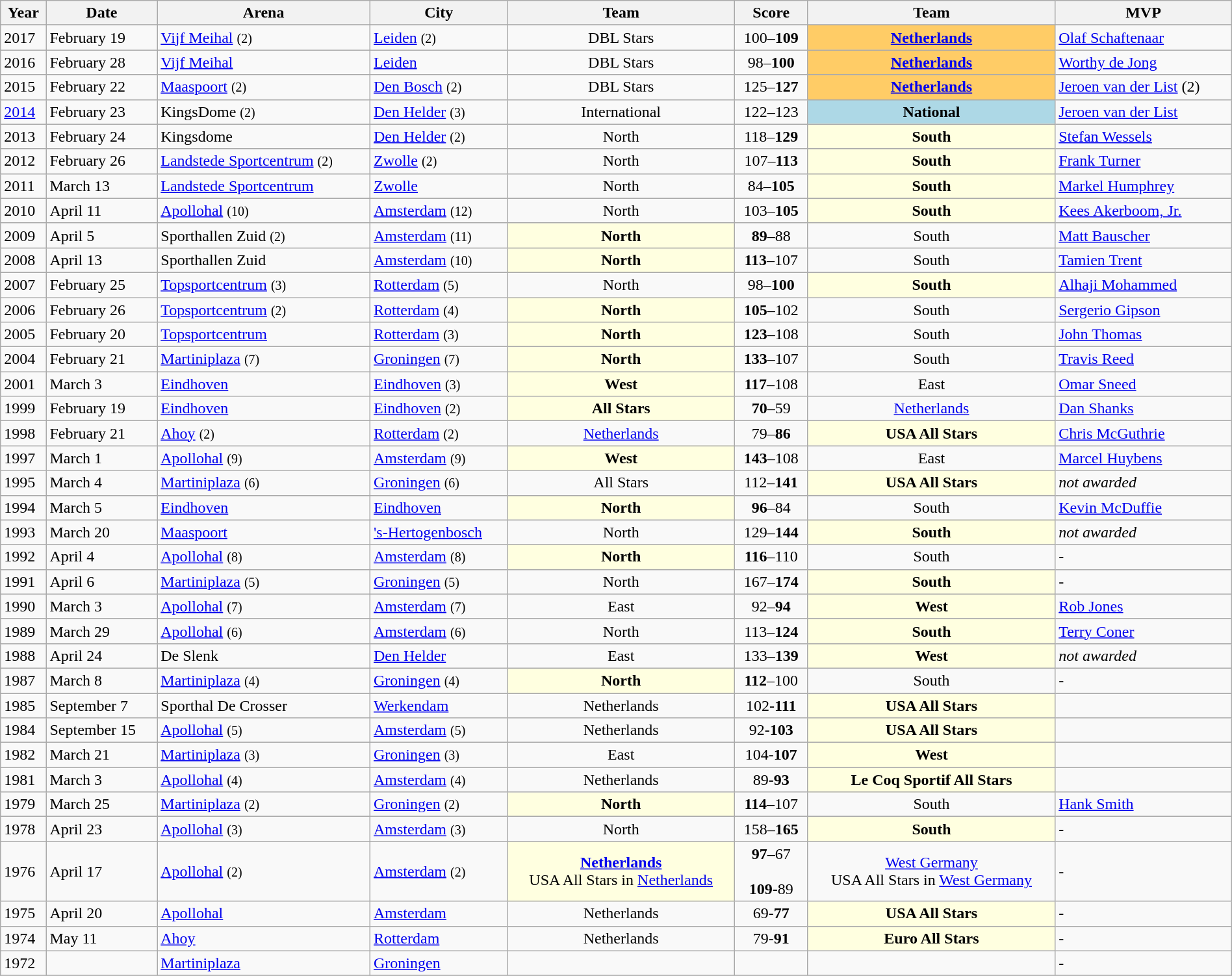<table class="wikitable sortable" width=100%>
<tr bgcolor=>
<th>Year</th>
<th>Date</th>
<th>Arena</th>
<th>City</th>
<th>Team</th>
<th>Score</th>
<th>Team</th>
<th>MVP</th>
</tr>
<tr>
</tr>
<tr>
<td>2017</td>
<td>February 19</td>
<td><a href='#'>Vijf Meihal</a> <small>(2)</small></td>
<td><a href='#'>Leiden</a> <small>(2)</small></td>
<td align="center">DBL Stars</td>
<td align="center">100–<strong>109</strong></td>
<td bgcolor=#FFCC66 align="center"><strong><a href='#'>Netherlands</a></strong></td>
<td align="left"> <a href='#'>Olaf Schaftenaar</a></td>
</tr>
<tr>
<td>2016</td>
<td>February 28</td>
<td><a href='#'>Vijf Meihal</a></td>
<td><a href='#'>Leiden</a></td>
<td align="center">DBL Stars</td>
<td align="center">98–<strong>100</strong></td>
<td bgcolor=#FFCC66 align="center"><strong><a href='#'>Netherlands</a></strong></td>
<td align="left"> <a href='#'>Worthy de Jong</a></td>
</tr>
<tr>
<td>2015</td>
<td>February 22</td>
<td><a href='#'>Maaspoort</a> <small>(2)</small></td>
<td><a href='#'>Den Bosch</a> <small>(2)</small></td>
<td align="center">DBL Stars</td>
<td align="center">125–<strong>127</strong></td>
<td bgcolor=#FFCC66 align="center"><strong><a href='#'>Netherlands</a></strong></td>
<td align="left"> <a href='#'>Jeroen van der List</a> (2)</td>
</tr>
<tr>
<td><a href='#'>2014</a></td>
<td>February 23</td>
<td>KingsDome <small>(2)</small></td>
<td><a href='#'>Den Helder</a> <small>(3)</small></td>
<td align="center">International</td>
<td align="center">122–123</td>
<td bgcolor=lightblue align="center"><strong>National</strong></td>
<td align="left"> <a href='#'>Jeroen van der List</a></td>
</tr>
<tr>
<td>2013</td>
<td>February 24</td>
<td>Kingsdome</td>
<td><a href='#'>Den Helder</a> <small>(2)</small></td>
<td align="center">North</td>
<td align="center">118–<strong>129</strong></td>
<td bgcolor=lightyellow align="center"><strong>South</strong></td>
<td align="left"> <a href='#'>Stefan Wessels</a></td>
</tr>
<tr>
<td>2012</td>
<td>February 26</td>
<td><a href='#'>Landstede Sportcentrum</a> <small>(2)</small></td>
<td><a href='#'>Zwolle</a> <small>(2)</small></td>
<td align="center">North</td>
<td align="center">107–<strong>113</strong></td>
<td bgcolor=lightyellow align="center"><strong>South</strong></td>
<td align="left"> <a href='#'>Frank Turner</a></td>
</tr>
<tr>
<td>2011</td>
<td>March 13</td>
<td><a href='#'>Landstede Sportcentrum</a></td>
<td><a href='#'>Zwolle</a></td>
<td align="center">North</td>
<td align="center">84–<strong>105</strong></td>
<td bgcolor=lightyellow align="center"><strong>South</strong></td>
<td align="left"> <a href='#'>Markel Humphrey</a></td>
</tr>
<tr>
<td>2010</td>
<td>April 11</td>
<td><a href='#'>Apollohal</a> <small>(10)</small></td>
<td><a href='#'>Amsterdam</a> <small>(12)</small></td>
<td align="center">North</td>
<td align="center">103–<strong>105</strong></td>
<td bgcolor=lightyellow align="center"><strong>South</strong></td>
<td align="left"> <a href='#'>Kees Akerboom, Jr.</a></td>
</tr>
<tr>
<td>2009</td>
<td>April 5</td>
<td>Sporthallen Zuid <small>(2)</small></td>
<td><a href='#'>Amsterdam</a> <small>(11)</small></td>
<td bgcolor=lightyellow align="center"><strong>North</strong></td>
<td align="center"><strong>89</strong>–88</td>
<td align="center">South</td>
<td align="left"> <a href='#'>Matt Bauscher</a></td>
</tr>
<tr>
<td>2008</td>
<td>April 13</td>
<td>Sporthallen Zuid <small> </small></td>
<td><a href='#'>Amsterdam</a> <small>(10)</small></td>
<td bgcolor=lightyellow align="center"><strong>North</strong></td>
<td align="center"><strong>113</strong>–107</td>
<td align="center">South</td>
<td align="left"> <a href='#'>Tamien Trent</a></td>
</tr>
<tr>
<td>2007</td>
<td>February 25</td>
<td><a href='#'>Topsportcentrum</a> <small>(3)</small></td>
<td><a href='#'>Rotterdam</a> <small>(5)</small></td>
<td align="center">North</td>
<td align="center">98–<strong>100</strong></td>
<td bgcolor=lightyellow  align="center"><strong>South</strong></td>
<td> <a href='#'>Alhaji Mohammed</a></td>
</tr>
<tr>
<td>2006</td>
<td>February 26</td>
<td><a href='#'>Topsportcentrum</a> <small> (2)</small></td>
<td><a href='#'>Rotterdam</a> <small>(4)</small></td>
<td bgcolor=lightyellow align="center"><strong>North</strong></td>
<td align="center"><strong>105</strong>–102</td>
<td align="center">South</td>
<td align="left"> <a href='#'>Sergerio Gipson</a></td>
</tr>
<tr>
<td>2005</td>
<td>February 20</td>
<td><a href='#'>Topsportcentrum</a> <small> </small></td>
<td><a href='#'>Rotterdam</a> <small>(3)</small></td>
<td bgcolor=lightyellow align="center"><strong>North</strong></td>
<td align="center"><strong>123</strong>–108</td>
<td align="center">South</td>
<td align="left"> <a href='#'>John Thomas</a></td>
</tr>
<tr>
<td>2004</td>
<td>February 21</td>
<td><a href='#'>Martiniplaza</a> <small>(7)</small></td>
<td><a href='#'>Groningen</a> <small>(7)</small></td>
<td bgcolor=lightyellow align="center"><strong>North</strong></td>
<td align="center"><strong>133</strong>–107</td>
<td align="center">South</td>
<td align="left"> <a href='#'>Travis Reed</a></td>
</tr>
<tr>
<td>2001</td>
<td>March 3</td>
<td><a href='#'>Eindhoven</a></td>
<td><a href='#'>Eindhoven</a> <small>(3)</small></td>
<td bgcolor=lightyellow align="center"><strong>West</strong></td>
<td align="center"><strong>117</strong>–108</td>
<td align="center">East</td>
<td align="left"> <a href='#'>Omar Sneed</a></td>
</tr>
<tr>
<td>1999</td>
<td>February 19</td>
<td><a href='#'>Eindhoven</a></td>
<td><a href='#'>Eindhoven</a> <small>(2)</small></td>
<td bgcolor=lightyellow align="center"><strong>All Stars</strong></td>
<td align="center"><strong>70</strong>–59</td>
<td align="center"><a href='#'>Netherlands</a></td>
<td align="left"> <a href='#'>Dan Shanks</a></td>
</tr>
<tr>
<td>1998</td>
<td>February 21</td>
<td><a href='#'>Ahoy</a> <small>(2)</small></td>
<td><a href='#'>Rotterdam</a> <small>(2)</small></td>
<td align="center"><a href='#'>Netherlands</a></td>
<td align="center">79–<strong>86</strong></td>
<td bgcolor=lightyellow align="center"><strong>USA All Stars</strong></td>
<td align="left"> <a href='#'>Chris McGuthrie</a></td>
</tr>
<tr>
<td>1997</td>
<td>March 1</td>
<td><a href='#'>Apollohal</a> <small>(9)</small></td>
<td><a href='#'>Amsterdam</a> <small>(9)</small></td>
<td bgcolor=lightyellow align="center"><strong>West</strong></td>
<td align="center"><strong>143</strong>–108</td>
<td align="center">East</td>
<td align="left"> <a href='#'>Marcel Huybens</a></td>
</tr>
<tr>
<td>1995</td>
<td>March 4</td>
<td><a href='#'>Martiniplaza</a> <small>(6)</small></td>
<td><a href='#'>Groningen</a> <small>(6)</small></td>
<td align="center">All Stars</td>
<td align="center">112–<strong>141</strong></td>
<td bgcolor=lightyellow align="center"><strong>USA All Stars</strong></td>
<td align="left"><em>not awarded</em></td>
</tr>
<tr>
<td>1994</td>
<td>March 5</td>
<td><a href='#'>Eindhoven</a></td>
<td><a href='#'>Eindhoven</a> <small> </small></td>
<td bgcolor=lightyellow align="center"><strong>North</strong></td>
<td align="center"><strong>96</strong>–84</td>
<td align="center">South</td>
<td align="left"> <a href='#'>Kevin McDuffie</a></td>
</tr>
<tr>
<td>1993</td>
<td>March 20</td>
<td><a href='#'>Maaspoort</a> <small> </small></td>
<td><a href='#'>'s-Hertogenbosch</a> <small> </small></td>
<td align="center">North</td>
<td align="center">129–<strong>144</strong></td>
<td bgcolor=lightyellow align="center"><strong>South</strong></td>
<td align="left"><em>not awarded</em></td>
</tr>
<tr>
<td>1992</td>
<td>April 4</td>
<td><a href='#'>Apollohal</a> <small>(8)</small></td>
<td><a href='#'>Amsterdam</a> <small>(8)</small></td>
<td bgcolor=lightyellow align="center"><strong>North</strong></td>
<td align="center"><strong>116</strong>–110</td>
<td align="center">South</td>
<td align="left">-</td>
</tr>
<tr>
<td>1991</td>
<td>April 6</td>
<td><a href='#'>Martiniplaza</a> <small>(5)</small></td>
<td><a href='#'>Groningen</a> <small>(5)</small></td>
<td align="center">North</td>
<td align="center">167–<strong>174</strong></td>
<td bgcolor=lightyellow align="center"><strong>South</strong></td>
<td align="left">-</td>
</tr>
<tr>
<td>1990</td>
<td>March 3</td>
<td><a href='#'>Apollohal</a> <small>(7)</small></td>
<td><a href='#'>Amsterdam</a> <small>(7)</small></td>
<td align="center">East</td>
<td align="center">92–<strong>94</strong></td>
<td bgcolor=lightyellow align="center"><strong>West</strong></td>
<td align="left"> <a href='#'>Rob Jones</a></td>
</tr>
<tr>
<td>1989</td>
<td>March 29</td>
<td><a href='#'>Apollohal</a> <small>(6)</small></td>
<td><a href='#'>Amsterdam</a> <small>(6)</small></td>
<td align="center">North</td>
<td align="center">113–<strong>124</strong></td>
<td bgcolor=lightyellow align="center"><strong>South</strong></td>
<td align="left"> <a href='#'>Terry Coner</a></td>
</tr>
<tr>
<td>1988</td>
<td>April 24</td>
<td>De Slenk <small> </small></td>
<td><a href='#'>Den Helder</a> <small> </small></td>
<td align="center">East</td>
<td align="center">133–<strong>139</strong></td>
<td bgcolor=lightyellow align="center"><strong>West</strong></td>
<td align="left"><em>not awarded</em></td>
</tr>
<tr>
<td>1987</td>
<td>March 8</td>
<td><a href='#'>Martiniplaza</a> <small>(4)</small></td>
<td><a href='#'>Groningen</a> <small>(4)</small></td>
<td bgcolor=lightyellow align="center"><strong>North</strong></td>
<td align="center"><strong>112</strong>–100</td>
<td align="center">South</td>
<td align="left">-</td>
</tr>
<tr>
<td>1985</td>
<td>September 7</td>
<td>Sporthal De Crosser <small> </small></td>
<td><a href='#'>Werkendam</a> <small> </small></td>
<td align="center">Netherlands</td>
<td align="center">102-<strong>111</strong></td>
<td bgcolor=lightyellow align="center"><strong>USA All Stars</strong></td>
<td align="left"></td>
</tr>
<tr>
<td>1984</td>
<td>September 15</td>
<td><a href='#'>Apollohal</a> <small>(5)</small></td>
<td><a href='#'>Amsterdam</a> <small>(5)</small></td>
<td align="center">Netherlands</td>
<td align="center">92-<strong>103</strong></td>
<td bgcolor=lightyellow align="center"><strong>USA All Stars</strong></td>
<td align="left"></td>
</tr>
<tr>
<td>1982</td>
<td>March 21</td>
<td><a href='#'>Martiniplaza</a> <small>(3)</small></td>
<td><a href='#'>Groningen</a> <small>(3)</small></td>
<td align="center">East</td>
<td align="center">104-<strong>107</strong></td>
<td bgcolor=lightyellow align="center"><strong>West</strong></td>
<td align="left"></td>
</tr>
<tr>
<td>1981</td>
<td>March 3</td>
<td><a href='#'>Apollohal</a> <small>(4)</small></td>
<td><a href='#'>Amsterdam</a> <small>(4)</small></td>
<td align="center">Netherlands</td>
<td align="center">89-<strong>93</strong></td>
<td bgcolor=lightyellow align="center"><strong>Le Coq Sportif All Stars</strong></td>
<td align="left"></td>
</tr>
<tr>
<td>1979</td>
<td>March 25</td>
<td><a href='#'>Martiniplaza</a> <small>(2)</small></td>
<td><a href='#'>Groningen</a> <small>(2)</small></td>
<td bgcolor=lightyellow align="center"><strong>North</strong></td>
<td align="center"><strong>114</strong>–107</td>
<td align="center">South</td>
<td align="left"> <a href='#'>Hank Smith</a></td>
</tr>
<tr>
<td>1978</td>
<td>April 23</td>
<td><a href='#'>Apollohal</a> <small>(3)</small></td>
<td><a href='#'>Amsterdam</a> <small>(3)</small></td>
<td align="center">North</td>
<td align="center">158–<strong>165</strong></td>
<td bgcolor=lightyellow  align="center"><strong>South</strong></td>
<td>-</td>
</tr>
<tr>
<td>1976</td>
<td>April 17</td>
<td><a href='#'>Apollohal</a> <small>(2)</small></td>
<td><a href='#'>Amsterdam</a> <small>(2)</small></td>
<td bgcolor=lightyellow align="center"><strong><a href='#'>Netherlands</a></strong><br> USA All Stars in <a href='#'>Netherlands</a></td>
<td align="center"><strong>97</strong>–67<br><br><strong>109</strong>-89</td>
<td align="center"><a href='#'>West Germany</a><br> USA All Stars in <a href='#'>West Germany</a></td>
<td align="left">-</td>
</tr>
<tr>
<td>1975</td>
<td>April 20</td>
<td><a href='#'>Apollohal</a> <small> </small></td>
<td><a href='#'>Amsterdam</a> <small> </small></td>
<td align="center">Netherlands</td>
<td align="center">69-<strong>77</strong></td>
<td bgcolor=lightyellow align="center"><strong>USA All Stars</strong></td>
<td align="left">-</td>
</tr>
<tr>
<td>1974</td>
<td>May 11</td>
<td><a href='#'>Ahoy</a> <small> </small></td>
<td><a href='#'>Rotterdam</a> <small> </small></td>
<td align="center">Netherlands</td>
<td align="center">79-<strong>91</strong></td>
<td bgcolor=lightyellow align="center"><strong>Euro All Stars</strong></td>
<td align="left">-</td>
</tr>
<tr>
<td>1972</td>
<td></td>
<td><a href='#'>Martiniplaza</a> <small> </small></td>
<td><a href='#'>Groningen</a> <small> </small></td>
<td align="center"></td>
<td align="center"></td>
<td align="center"></td>
<td align="left">-</td>
</tr>
<tr>
</tr>
</table>
